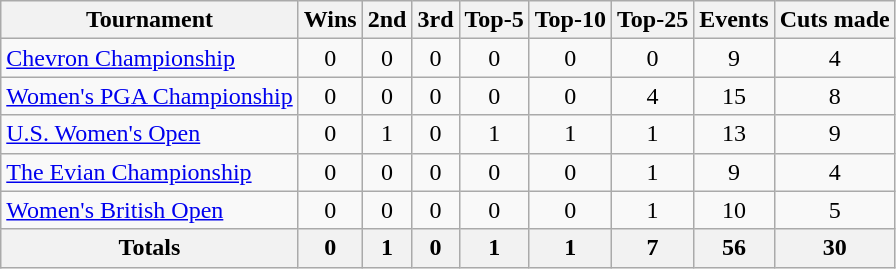<table class=wikitable style=text-align:center>
<tr>
<th>Tournament</th>
<th>Wins</th>
<th>2nd</th>
<th>3rd</th>
<th>Top-5</th>
<th>Top-10</th>
<th>Top-25</th>
<th>Events</th>
<th>Cuts made</th>
</tr>
<tr>
<td align=left><a href='#'>Chevron Championship</a></td>
<td>0</td>
<td>0</td>
<td>0</td>
<td>0</td>
<td>0</td>
<td>0</td>
<td>9</td>
<td>4</td>
</tr>
<tr>
<td align=left><a href='#'>Women's PGA Championship</a></td>
<td>0</td>
<td>0</td>
<td>0</td>
<td>0</td>
<td>0</td>
<td>4</td>
<td>15</td>
<td>8</td>
</tr>
<tr>
<td align=left><a href='#'>U.S. Women's Open</a></td>
<td>0</td>
<td>1</td>
<td>0</td>
<td>1</td>
<td>1</td>
<td>1</td>
<td>13</td>
<td>9</td>
</tr>
<tr>
<td align=left><a href='#'>The Evian Championship</a></td>
<td>0</td>
<td>0</td>
<td>0</td>
<td>0</td>
<td>0</td>
<td>1</td>
<td>9</td>
<td>4</td>
</tr>
<tr>
<td align=left><a href='#'>Women's British Open</a></td>
<td>0</td>
<td>0</td>
<td>0</td>
<td>0</td>
<td>0</td>
<td>1</td>
<td>10</td>
<td>5</td>
</tr>
<tr>
<th>Totals</th>
<th>0</th>
<th>1</th>
<th>0</th>
<th>1</th>
<th>1</th>
<th>7</th>
<th>56</th>
<th>30</th>
</tr>
</table>
